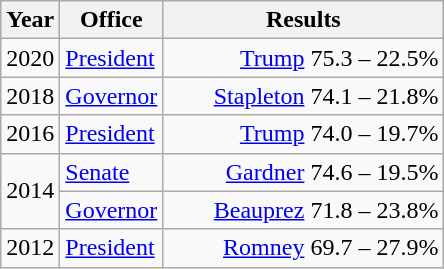<table class=wikitable>
<tr>
<th width="30">Year</th>
<th width="60">Office</th>
<th width="180">Results</th>
</tr>
<tr>
<td>2020</td>
<td><a href='#'>President</a></td>
<td align="right" ><a href='#'>Trump</a> 75.3 – 22.5%</td>
</tr>
<tr>
<td>2018</td>
<td><a href='#'>Governor</a></td>
<td align="right" ><a href='#'>Stapleton</a> 74.1 – 21.8%</td>
</tr>
<tr>
<td>2016</td>
<td><a href='#'>President</a></td>
<td align="right" ><a href='#'>Trump</a> 74.0 – 19.7%</td>
</tr>
<tr>
<td rowspan="2">2014</td>
<td><a href='#'>Senate</a></td>
<td align="right" ><a href='#'>Gardner</a> 74.6 – 19.5%</td>
</tr>
<tr>
<td><a href='#'>Governor</a></td>
<td align="right" ><a href='#'>Beauprez</a> 71.8 – 23.8%</td>
</tr>
<tr>
<td>2012</td>
<td><a href='#'>President</a></td>
<td align="right" ><a href='#'>Romney</a> 69.7 – 27.9%</td>
</tr>
</table>
